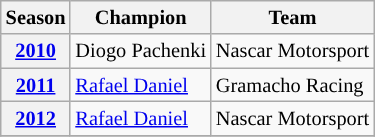<table class="wikitable" style="font-size: 85%;">
<tr>
<th>Season</th>
<th>Champion</th>
<th>Team</th>
</tr>
<tr>
<th><a href='#'>2010</a></th>
<td>Diogo Pachenki</td>
<td>Nascar Motorsport</td>
</tr>
<tr>
<th><a href='#'>2011</a></th>
<td><a href='#'>Rafael Daniel</a></td>
<td>Gramacho Racing</td>
</tr>
<tr>
<th><a href='#'>2012</a></th>
<td><a href='#'>Rafael Daniel</a></td>
<td>Nascar Motorsport</td>
</tr>
<tr>
</tr>
</table>
